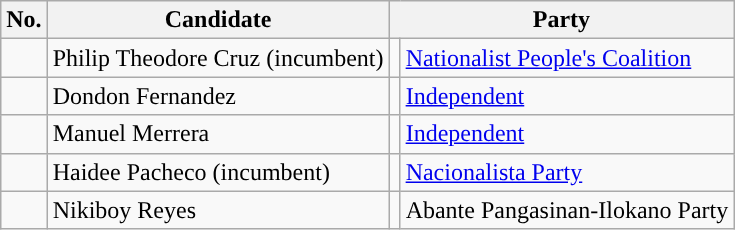<table class="wikitable sortable" style="text-align:left;">
<tr>
<th>No.</th>
<th>Candidate</th>
<th colspan="2">Party</th>
</tr>
<tr>
<td></td>
<td>Philip Theodore Cruz (incumbent)</td>
<td></td>
<td><a href='#'>Nationalist People's Coalition</a></td>
</tr>
<tr>
<td></td>
<td>Dondon Fernandez</td>
<td></td>
<td><a href='#'>Independent</a></td>
</tr>
<tr>
<td></td>
<td>Manuel Merrera</td>
<td></td>
<td><a href='#'>Independent</a></td>
</tr>
<tr>
<td></td>
<td>Haidee Pacheco (incumbent)</td>
<td></td>
<td><a href='#'>Nacionalista Party</a></td>
</tr>
<tr>
<td></td>
<td>Nikiboy Reyes</td>
<td></td>
<td>Abante Pangasinan-Ilokano Party</td>
</tr>
</table>
